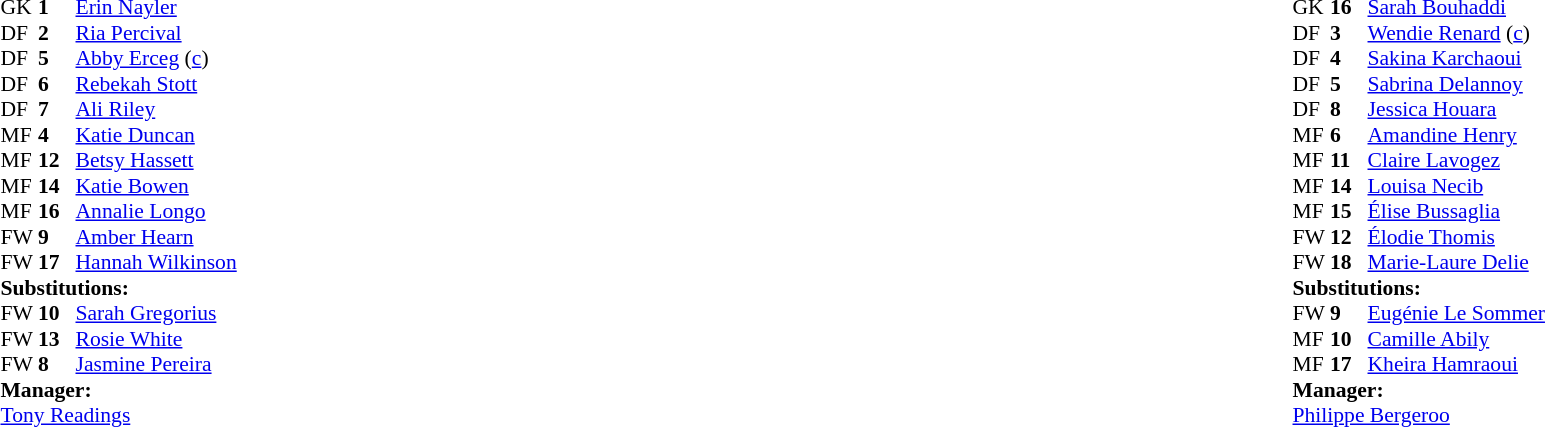<table width="100%">
<tr>
<td valign="top" width="50%"><br><table style="font-size: 90%" cellspacing="0" cellpadding="0">
<tr>
<th width="25"></th>
<th width="25"></th>
</tr>
<tr>
<td>GK</td>
<td><strong>1</strong></td>
<td><a href='#'>Erin Nayler</a></td>
</tr>
<tr>
<td>DF</td>
<td><strong>2</strong></td>
<td><a href='#'>Ria Percival</a></td>
</tr>
<tr>
<td>DF</td>
<td><strong>5</strong></td>
<td><a href='#'>Abby Erceg</a> (<a href='#'>c</a>)</td>
</tr>
<tr>
<td>DF</td>
<td><strong>6</strong></td>
<td><a href='#'>Rebekah Stott</a></td>
</tr>
<tr>
<td>DF</td>
<td><strong>7</strong></td>
<td><a href='#'>Ali Riley</a></td>
<td></td>
</tr>
<tr>
<td>MF</td>
<td><strong>4</strong></td>
<td><a href='#'>Katie Duncan</a></td>
</tr>
<tr>
<td>MF</td>
<td><strong>12</strong></td>
<td><a href='#'>Betsy Hassett</a></td>
<td></td>
<td></td>
</tr>
<tr>
<td>MF</td>
<td><strong>14</strong></td>
<td><a href='#'>Katie Bowen</a></td>
<td></td>
<td></td>
</tr>
<tr>
<td>MF</td>
<td><strong>16</strong></td>
<td><a href='#'>Annalie Longo</a></td>
</tr>
<tr>
<td>FW</td>
<td><strong>9</strong></td>
<td><a href='#'>Amber Hearn</a></td>
</tr>
<tr>
<td>FW</td>
<td><strong>17</strong></td>
<td><a href='#'>Hannah Wilkinson</a></td>
<td></td>
<td></td>
</tr>
<tr>
<td colspan=3><strong>Substitutions:</strong></td>
</tr>
<tr>
<td>FW</td>
<td><strong>10</strong></td>
<td><a href='#'>Sarah Gregorius</a></td>
<td></td>
<td></td>
</tr>
<tr>
<td>FW</td>
<td><strong>13</strong></td>
<td><a href='#'>Rosie White</a></td>
<td></td>
<td></td>
</tr>
<tr>
<td>FW</td>
<td><strong>8</strong></td>
<td><a href='#'>Jasmine Pereira</a></td>
<td></td>
<td></td>
</tr>
<tr>
<td colspan=3><strong>Manager:</strong></td>
</tr>
<tr>
<td colspan=3><a href='#'>Tony Readings</a></td>
</tr>
</table>
</td>
<td valign="top"></td>
<td valign="top" width="50%"><br><table style="font-size: 90%" cellspacing="0" cellpadding="0" align="center">
<tr>
<th width="25"></th>
<th width="25"></th>
</tr>
<tr>
<td>GK</td>
<td><strong>16</strong></td>
<td><a href='#'>Sarah Bouhaddi</a></td>
</tr>
<tr>
<td>DF</td>
<td><strong>3</strong></td>
<td><a href='#'>Wendie Renard</a> (<a href='#'>c</a>)</td>
</tr>
<tr>
<td>DF</td>
<td><strong>4</strong></td>
<td><a href='#'>Sakina Karchaoui</a></td>
</tr>
<tr>
<td>DF</td>
<td><strong>5</strong></td>
<td><a href='#'>Sabrina Delannoy</a></td>
</tr>
<tr>
<td>DF</td>
<td><strong>8</strong></td>
<td><a href='#'>Jessica Houara</a></td>
</tr>
<tr>
<td>MF</td>
<td><strong>6</strong></td>
<td><a href='#'>Amandine Henry</a></td>
<td></td>
<td></td>
</tr>
<tr>
<td>MF</td>
<td><strong>11</strong></td>
<td><a href='#'>Claire Lavogez</a></td>
</tr>
<tr>
<td>MF</td>
<td><strong>14</strong></td>
<td><a href='#'>Louisa Necib</a></td>
</tr>
<tr>
<td>MF</td>
<td><strong>15</strong></td>
<td><a href='#'>Élise Bussaglia</a></td>
<td></td>
<td></td>
</tr>
<tr>
<td>FW</td>
<td><strong>12</strong></td>
<td><a href='#'>Élodie Thomis</a></td>
</tr>
<tr>
<td>FW</td>
<td><strong>18</strong></td>
<td><a href='#'>Marie-Laure Delie</a></td>
<td></td>
<td></td>
</tr>
<tr>
<td colspan=3><strong>Substitutions:</strong></td>
</tr>
<tr>
<td>FW</td>
<td><strong>9</strong></td>
<td><a href='#'>Eugénie Le Sommer</a></td>
<td></td>
<td></td>
</tr>
<tr>
<td>MF</td>
<td><strong>10</strong></td>
<td><a href='#'>Camille Abily</a></td>
<td></td>
<td></td>
</tr>
<tr>
<td>MF</td>
<td><strong>17</strong></td>
<td><a href='#'>Kheira Hamraoui</a></td>
<td></td>
<td></td>
</tr>
<tr>
<td colspan=3><strong>Manager:</strong></td>
</tr>
<tr>
<td colspan=3><a href='#'>Philippe Bergeroo</a></td>
</tr>
</table>
</td>
</tr>
</table>
